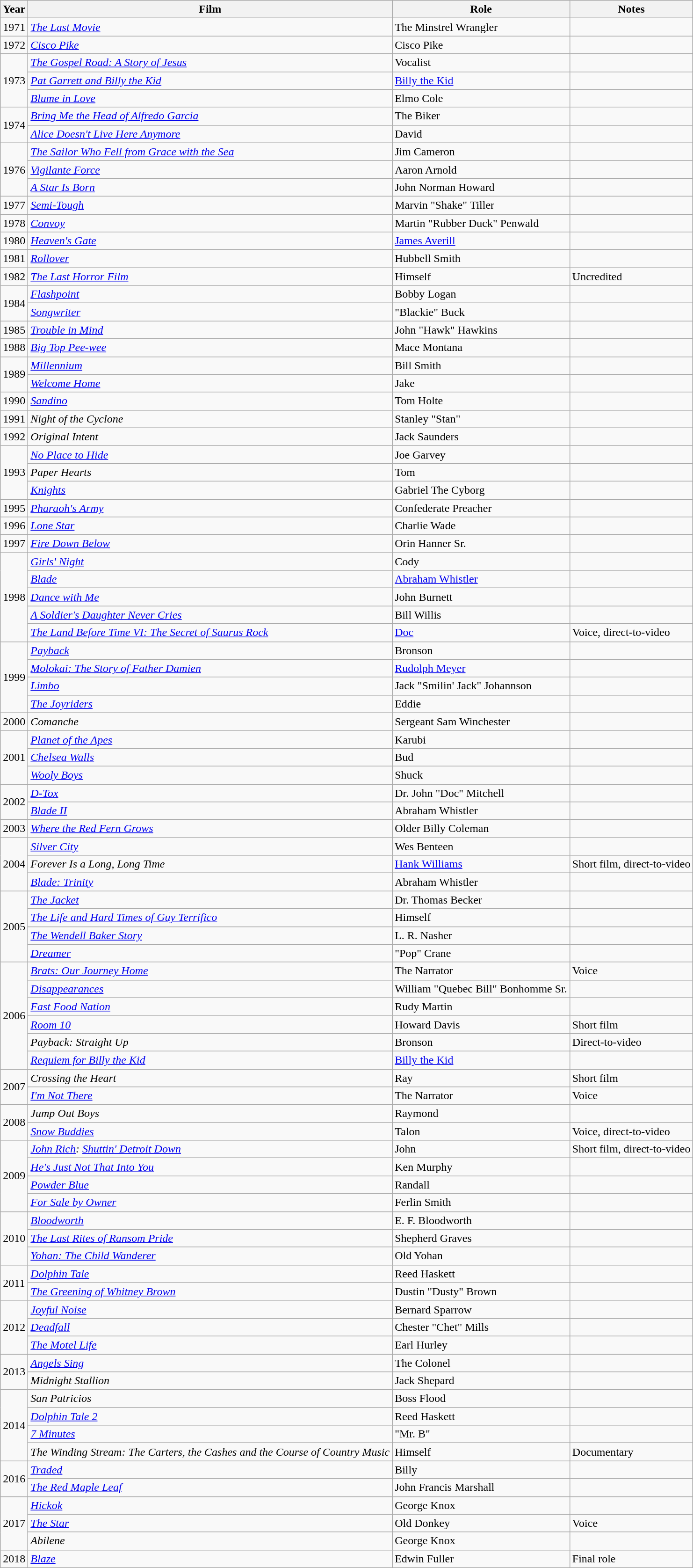<table class="wikitable sortable">
<tr>
<th>Year</th>
<th>Film</th>
<th>Role</th>
<th class="unsortable">Notes</th>
</tr>
<tr>
<td>1971</td>
<td><em><a href='#'>The Last Movie</a></em></td>
<td>The Minstrel Wrangler</td>
<td></td>
</tr>
<tr>
<td>1972</td>
<td><em><a href='#'>Cisco Pike</a></em></td>
<td>Cisco Pike</td>
<td></td>
</tr>
<tr>
<td rowspan="3">1973</td>
<td><em><a href='#'>The Gospel Road: A Story of Jesus</a></em></td>
<td>Vocalist</td>
<td></td>
</tr>
<tr>
<td><em><a href='#'>Pat Garrett and Billy the Kid</a></em></td>
<td><a href='#'>Billy the Kid</a></td>
<td></td>
</tr>
<tr>
<td><em><a href='#'>Blume in Love</a></em></td>
<td>Elmo Cole</td>
<td></td>
</tr>
<tr>
<td rowspan="2">1974</td>
<td><em><a href='#'>Bring Me the Head of Alfredo Garcia</a></em></td>
<td>The Biker</td>
<td></td>
</tr>
<tr>
<td><em><a href='#'>Alice Doesn't Live Here Anymore</a></em></td>
<td>David</td>
<td></td>
</tr>
<tr>
<td rowspan="3">1976</td>
<td><em><a href='#'>The Sailor Who Fell from Grace with the Sea</a></em></td>
<td>Jim Cameron</td>
<td></td>
</tr>
<tr>
<td><em><a href='#'>Vigilante Force</a></em></td>
<td>Aaron Arnold</td>
<td></td>
</tr>
<tr>
<td><em><a href='#'>A Star Is Born</a></em></td>
<td>John Norman Howard</td>
<td></td>
</tr>
<tr>
<td>1977</td>
<td><em><a href='#'>Semi-Tough</a></em></td>
<td>Marvin "Shake" Tiller</td>
<td></td>
</tr>
<tr>
<td>1978</td>
<td><em><a href='#'>Convoy</a></em></td>
<td>Martin "Rubber Duck" Penwald</td>
<td></td>
</tr>
<tr>
<td>1980</td>
<td><em><a href='#'>Heaven's Gate</a></em></td>
<td><a href='#'>James Averill</a></td>
<td></td>
</tr>
<tr>
<td>1981</td>
<td><em><a href='#'>Rollover</a></em></td>
<td>Hubbell Smith</td>
<td></td>
</tr>
<tr>
<td>1982</td>
<td><em><a href='#'>The Last Horror Film</a></em></td>
<td>Himself</td>
<td>Uncredited</td>
</tr>
<tr>
<td rowspan="2">1984</td>
<td><em><a href='#'>Flashpoint</a></em></td>
<td>Bobby Logan</td>
<td></td>
</tr>
<tr>
<td><em><a href='#'>Songwriter</a></em></td>
<td>"Blackie" Buck</td>
<td></td>
</tr>
<tr>
<td>1985</td>
<td><em><a href='#'>Trouble in Mind</a></em></td>
<td>John "Hawk" Hawkins</td>
<td></td>
</tr>
<tr>
<td>1988</td>
<td><em><a href='#'>Big Top Pee-wee</a></em></td>
<td>Mace Montana</td>
<td></td>
</tr>
<tr>
<td rowspan="2">1989</td>
<td><em><a href='#'>Millennium</a></em></td>
<td>Bill Smith</td>
<td></td>
</tr>
<tr>
<td><em><a href='#'>Welcome Home</a></em></td>
<td>Jake</td>
<td></td>
</tr>
<tr>
<td>1990</td>
<td><em><a href='#'>Sandino</a></em></td>
<td>Tom Holte</td>
<td></td>
</tr>
<tr>
<td>1991</td>
<td><em>Night of the Cyclone</em></td>
<td>Stanley "Stan"</td>
<td></td>
</tr>
<tr>
<td>1992</td>
<td><em>Original Intent</em></td>
<td>Jack Saunders</td>
<td></td>
</tr>
<tr>
<td rowspan="3">1993</td>
<td><em><a href='#'>No Place to Hide</a></em></td>
<td>Joe Garvey</td>
<td></td>
</tr>
<tr>
<td><em>Paper Hearts</em></td>
<td>Tom</td>
<td></td>
</tr>
<tr>
<td><em><a href='#'>Knights</a></em></td>
<td>Gabriel The Cyborg</td>
<td></td>
</tr>
<tr>
<td>1995</td>
<td><em><a href='#'>Pharaoh's Army</a></em></td>
<td>Confederate Preacher</td>
<td></td>
</tr>
<tr>
<td>1996</td>
<td><em><a href='#'>Lone Star</a></em></td>
<td>Charlie Wade</td>
<td></td>
</tr>
<tr>
<td>1997</td>
<td><em><a href='#'>Fire Down Below</a></em></td>
<td>Orin Hanner Sr.</td>
<td></td>
</tr>
<tr>
<td rowspan="5">1998</td>
<td><em><a href='#'>Girls' Night</a></em></td>
<td>Cody</td>
<td></td>
</tr>
<tr>
<td><em><a href='#'>Blade</a></em></td>
<td><a href='#'>Abraham Whistler</a></td>
<td></td>
</tr>
<tr>
<td><em><a href='#'>Dance with Me</a></em></td>
<td>John Burnett</td>
<td></td>
</tr>
<tr>
<td><em><a href='#'>A Soldier's Daughter Never Cries</a></em></td>
<td>Bill Willis</td>
<td></td>
</tr>
<tr>
<td><em><a href='#'>The Land Before Time VI: The Secret of Saurus Rock</a></em></td>
<td><a href='#'>Doc</a></td>
<td>Voice, direct-to-video</td>
</tr>
<tr>
<td rowspan="4">1999</td>
<td><em><a href='#'>Payback</a></em></td>
<td>Bronson</td>
<td></td>
</tr>
<tr>
<td><em><a href='#'>Molokai: The Story of Father Damien</a></em></td>
<td><a href='#'>Rudolph Meyer</a></td>
<td></td>
</tr>
<tr>
<td><em><a href='#'>Limbo</a></em></td>
<td>Jack "Smilin' Jack" Johannson</td>
<td></td>
</tr>
<tr>
<td><em><a href='#'>The Joyriders</a></em></td>
<td>Eddie</td>
<td></td>
</tr>
<tr>
<td>2000</td>
<td><em>Comanche</em></td>
<td>Sergeant Sam Winchester</td>
<td></td>
</tr>
<tr>
<td rowspan="3">2001</td>
<td><em><a href='#'>Planet of the Apes</a></em></td>
<td>Karubi</td>
<td></td>
</tr>
<tr>
<td><em><a href='#'>Chelsea Walls</a></em></td>
<td>Bud</td>
<td></td>
</tr>
<tr>
<td><em><a href='#'>Wooly Boys</a></em></td>
<td>Shuck</td>
<td></td>
</tr>
<tr>
<td rowspan="2">2002</td>
<td><em><a href='#'>D-Tox</a></em></td>
<td>Dr. John "Doc" Mitchell</td>
<td></td>
</tr>
<tr>
<td><em><a href='#'>Blade II</a></em></td>
<td>Abraham Whistler</td>
<td></td>
</tr>
<tr>
<td>2003</td>
<td><em><a href='#'>Where the Red Fern Grows</a></em></td>
<td>Older Billy Coleman</td>
<td></td>
</tr>
<tr>
<td rowspan="3">2004</td>
<td><em><a href='#'>Silver City</a></em></td>
<td>Wes Benteen</td>
<td></td>
</tr>
<tr>
<td><em>Forever Is a Long, Long Time</em></td>
<td><a href='#'>Hank Williams</a></td>
<td>Short film, direct-to-video</td>
</tr>
<tr>
<td><em><a href='#'>Blade: Trinity</a></em></td>
<td>Abraham Whistler</td>
<td></td>
</tr>
<tr>
<td rowspan="4">2005</td>
<td><em><a href='#'>The Jacket</a></em></td>
<td>Dr. Thomas Becker</td>
<td></td>
</tr>
<tr>
<td><em><a href='#'>The Life and Hard Times of Guy Terrifico</a></em></td>
<td>Himself</td>
<td></td>
</tr>
<tr>
<td><em><a href='#'>The Wendell Baker Story</a></em></td>
<td>L. R. Nasher</td>
<td></td>
</tr>
<tr>
<td><em><a href='#'>Dreamer</a></em></td>
<td>"Pop" Crane</td>
<td></td>
</tr>
<tr>
<td rowspan="6">2006</td>
<td><em><a href='#'>Brats: Our Journey Home</a></em></td>
<td>The Narrator</td>
<td>Voice</td>
</tr>
<tr>
<td><em><a href='#'>Disappearances</a></em></td>
<td>William "Quebec Bill" Bonhomme Sr.</td>
<td></td>
</tr>
<tr>
<td><em><a href='#'>Fast Food Nation</a></em></td>
<td>Rudy Martin</td>
<td></td>
</tr>
<tr>
<td><em><a href='#'>Room 10</a></em></td>
<td>Howard Davis</td>
<td>Short film</td>
</tr>
<tr>
<td><em>Payback: Straight Up</em></td>
<td>Bronson</td>
<td>Direct-to-video</td>
</tr>
<tr>
<td><em><a href='#'>Requiem for Billy the Kid</a></em></td>
<td><a href='#'>Billy the Kid</a></td>
<td></td>
</tr>
<tr>
<td rowspan="2">2007</td>
<td><em>Crossing the Heart</em></td>
<td>Ray</td>
<td>Short film</td>
</tr>
<tr>
<td><em><a href='#'>I'm Not There</a></em></td>
<td>The Narrator</td>
<td>Voice</td>
</tr>
<tr>
<td rowspan="2">2008</td>
<td><em>Jump Out Boys</em></td>
<td>Raymond</td>
<td></td>
</tr>
<tr>
<td><em><a href='#'>Snow Buddies</a></em></td>
<td>Talon</td>
<td>Voice, direct-to-video</td>
</tr>
<tr>
<td rowspan="4">2009</td>
<td><em><a href='#'>John Rich</a>: <a href='#'>Shuttin' Detroit Down</a></em></td>
<td>John</td>
<td>Short film, direct-to-video</td>
</tr>
<tr>
<td><em><a href='#'>He's Just Not That Into You</a></em></td>
<td>Ken Murphy</td>
<td></td>
</tr>
<tr>
<td><em><a href='#'>Powder Blue</a></em></td>
<td>Randall</td>
<td></td>
</tr>
<tr>
<td><em><a href='#'>For Sale by Owner</a></em></td>
<td>Ferlin Smith</td>
<td></td>
</tr>
<tr>
<td rowspan="3">2010</td>
<td><em><a href='#'>Bloodworth</a></em></td>
<td>E. F. Bloodworth</td>
<td></td>
</tr>
<tr>
<td><em><a href='#'>The Last Rites of Ransom Pride</a></em></td>
<td>Shepherd Graves</td>
<td></td>
</tr>
<tr>
<td><em><a href='#'>Yohan: The Child Wanderer</a></em></td>
<td>Old Yohan</td>
<td></td>
</tr>
<tr>
<td rowspan="2">2011</td>
<td><em><a href='#'>Dolphin Tale</a></em></td>
<td>Reed Haskett</td>
<td></td>
</tr>
<tr>
<td><em><a href='#'>The Greening of Whitney Brown</a></em></td>
<td>Dustin "Dusty" Brown</td>
<td></td>
</tr>
<tr>
<td rowspan="3">2012</td>
<td><em><a href='#'>Joyful Noise</a></em></td>
<td>Bernard Sparrow</td>
<td></td>
</tr>
<tr>
<td><em><a href='#'>Deadfall</a></em></td>
<td>Chester "Chet" Mills</td>
<td></td>
</tr>
<tr>
<td><em><a href='#'>The Motel Life</a></em></td>
<td>Earl Hurley</td>
<td></td>
</tr>
<tr>
<td rowspan="2">2013</td>
<td><em><a href='#'>Angels Sing</a></em></td>
<td>The Colonel</td>
<td></td>
</tr>
<tr>
<td><em>Midnight Stallion</em></td>
<td>Jack Shepard</td>
<td></td>
</tr>
<tr>
<td rowspan="4">2014</td>
<td><em>San Patricios</em></td>
<td>Boss Flood</td>
<td></td>
</tr>
<tr>
<td><em><a href='#'>Dolphin Tale 2</a></em></td>
<td>Reed Haskett</td>
<td></td>
</tr>
<tr>
<td><em><a href='#'>7 Minutes</a></em></td>
<td>"Mr. B"</td>
<td></td>
</tr>
<tr>
<td><em>The Winding Stream: The Carters, the Cashes and the Course of Country Music</em></td>
<td>Himself</td>
<td>Documentary</td>
</tr>
<tr>
<td rowspan="2">2016</td>
<td><em><a href='#'>Traded</a></em></td>
<td>Billy</td>
<td></td>
</tr>
<tr>
<td><em><a href='#'>The Red Maple Leaf</a></em></td>
<td>John Francis Marshall</td>
<td></td>
</tr>
<tr>
<td rowspan="3">2017</td>
<td><em><a href='#'>Hickok</a></em></td>
<td>George Knox</td>
<td></td>
</tr>
<tr>
<td><em><a href='#'>The Star</a></em></td>
<td>Old Donkey</td>
<td>Voice</td>
</tr>
<tr>
<td><em>Abilene</em></td>
<td>George Knox</td>
<td></td>
</tr>
<tr>
<td>2018</td>
<td><em><a href='#'>Blaze</a></em></td>
<td>Edwin Fuller</td>
<td>Final role</td>
</tr>
</table>
